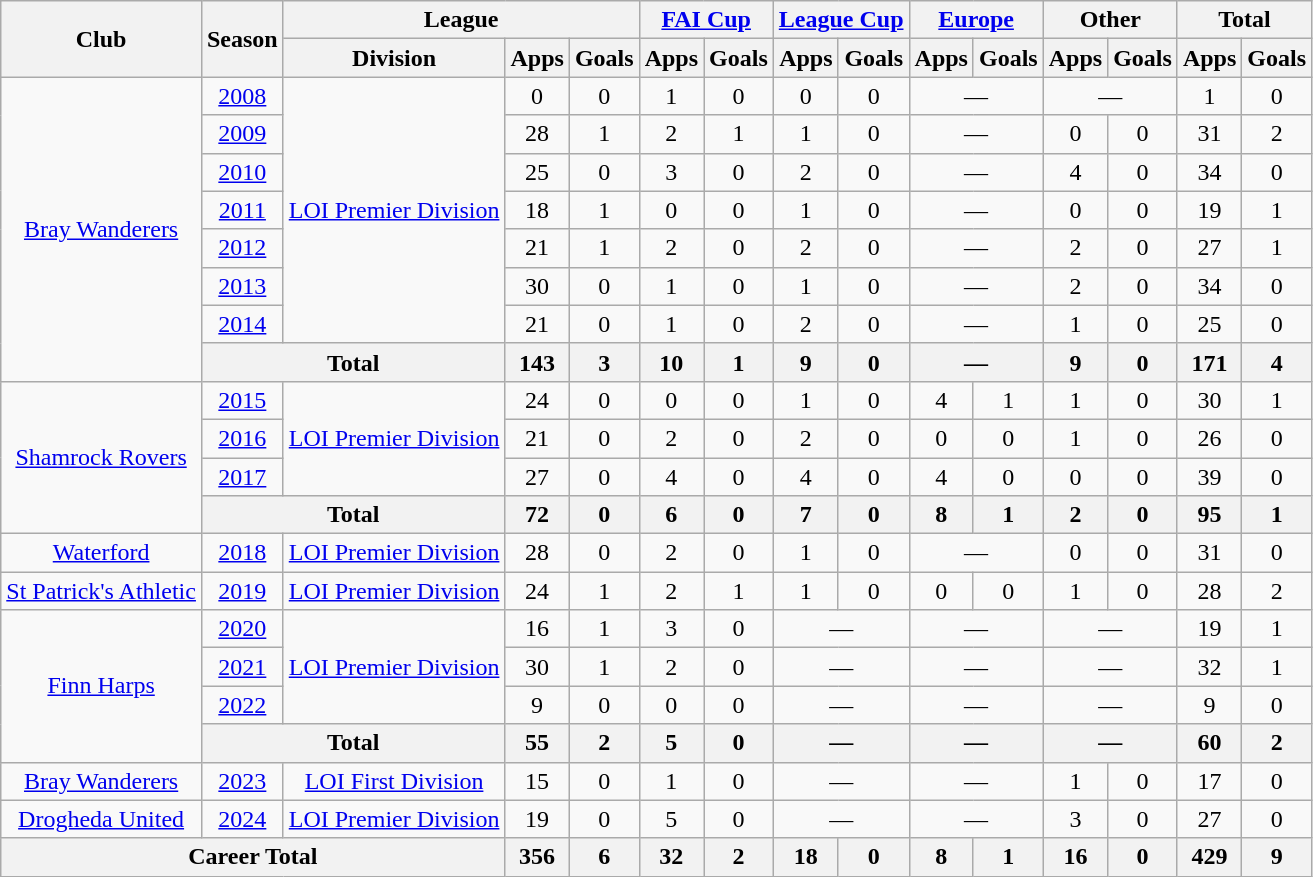<table class="wikitable" style="text-align:center">
<tr>
<th rowspan="2">Club</th>
<th rowspan="2">Season</th>
<th colspan="3">League</th>
<th colspan="2"><a href='#'>FAI Cup</a></th>
<th colspan="2"><a href='#'>League Cup</a></th>
<th colspan="2"><a href='#'>Europe</a></th>
<th colspan="2">Other</th>
<th colspan="2">Total</th>
</tr>
<tr>
<th>Division</th>
<th>Apps</th>
<th>Goals</th>
<th>Apps</th>
<th>Goals</th>
<th>Apps</th>
<th>Goals</th>
<th>Apps</th>
<th>Goals</th>
<th>Apps</th>
<th>Goals</th>
<th>Apps</th>
<th>Goals</th>
</tr>
<tr>
<td rowspan="8"><a href='#'>Bray Wanderers</a></td>
<td><a href='#'>2008</a></td>
<td rowspan="7"><a href='#'>LOI Premier Division</a></td>
<td>0</td>
<td>0</td>
<td>1</td>
<td>0</td>
<td>0</td>
<td>0</td>
<td colspan=2>—</td>
<td colspan=2>—</td>
<td>1</td>
<td>0</td>
</tr>
<tr>
<td><a href='#'>2009</a></td>
<td>28</td>
<td>1</td>
<td>2</td>
<td>1</td>
<td>1</td>
<td>0</td>
<td colspan=2>—</td>
<td>0</td>
<td>0</td>
<td>31</td>
<td>2</td>
</tr>
<tr>
<td><a href='#'>2010</a></td>
<td>25</td>
<td>0</td>
<td>3</td>
<td>0</td>
<td>2</td>
<td>0</td>
<td colspan=2>—</td>
<td>4</td>
<td>0</td>
<td>34</td>
<td>0</td>
</tr>
<tr>
<td><a href='#'>2011</a></td>
<td>18</td>
<td>1</td>
<td>0</td>
<td>0</td>
<td>1</td>
<td>0</td>
<td colspan=2>—</td>
<td>0</td>
<td>0</td>
<td>19</td>
<td>1</td>
</tr>
<tr>
<td><a href='#'>2012</a></td>
<td>21</td>
<td>1</td>
<td>2</td>
<td>0</td>
<td>2</td>
<td>0</td>
<td colspan=2>—</td>
<td>2</td>
<td>0</td>
<td>27</td>
<td>1</td>
</tr>
<tr>
<td><a href='#'>2013</a></td>
<td>30</td>
<td>0</td>
<td>1</td>
<td>0</td>
<td>1</td>
<td>0</td>
<td colspan=2>—</td>
<td>2</td>
<td>0</td>
<td>34</td>
<td>0</td>
</tr>
<tr>
<td><a href='#'>2014</a></td>
<td>21</td>
<td>0</td>
<td>1</td>
<td>0</td>
<td>2</td>
<td>0</td>
<td colspan=2>—</td>
<td>1</td>
<td>0</td>
<td>25</td>
<td>0</td>
</tr>
<tr>
<th colspan="2">Total</th>
<th>143</th>
<th>3</th>
<th>10</th>
<th>1</th>
<th>9</th>
<th>0</th>
<th colspan=2>—</th>
<th>9</th>
<th>0</th>
<th>171</th>
<th>4</th>
</tr>
<tr>
<td rowspan="4"><a href='#'>Shamrock Rovers</a></td>
<td><a href='#'>2015</a></td>
<td rowspan="3"><a href='#'>LOI Premier Division</a></td>
<td>24</td>
<td>0</td>
<td>0</td>
<td>0</td>
<td>1</td>
<td>0</td>
<td>4</td>
<td>1</td>
<td>1</td>
<td>0</td>
<td>30</td>
<td>1</td>
</tr>
<tr>
<td><a href='#'>2016</a></td>
<td>21</td>
<td>0</td>
<td>2</td>
<td>0</td>
<td>2</td>
<td>0</td>
<td>0</td>
<td>0</td>
<td>1</td>
<td>0</td>
<td>26</td>
<td>0</td>
</tr>
<tr>
<td><a href='#'>2017</a></td>
<td>27</td>
<td>0</td>
<td>4</td>
<td>0</td>
<td>4</td>
<td>0</td>
<td>4</td>
<td>0</td>
<td>0</td>
<td>0</td>
<td>39</td>
<td>0</td>
</tr>
<tr>
<th colspan="2">Total</th>
<th>72</th>
<th>0</th>
<th>6</th>
<th>0</th>
<th>7</th>
<th>0</th>
<th>8</th>
<th>1</th>
<th>2</th>
<th>0</th>
<th>95</th>
<th>1</th>
</tr>
<tr>
<td><a href='#'>Waterford</a></td>
<td><a href='#'>2018</a></td>
<td><a href='#'>LOI Premier Division</a></td>
<td>28</td>
<td>0</td>
<td>2</td>
<td>0</td>
<td>1</td>
<td>0</td>
<td colspan=2>—</td>
<td>0</td>
<td>0</td>
<td>31</td>
<td>0</td>
</tr>
<tr>
<td><a href='#'>St Patrick's Athletic</a></td>
<td><a href='#'>2019</a></td>
<td><a href='#'>LOI Premier Division</a></td>
<td>24</td>
<td>1</td>
<td>2</td>
<td>1</td>
<td>1</td>
<td>0</td>
<td>0</td>
<td>0</td>
<td>1</td>
<td>0</td>
<td>28</td>
<td>2</td>
</tr>
<tr>
<td rowspan="4"><a href='#'>Finn Harps</a></td>
<td><a href='#'>2020</a></td>
<td rowspan="3"><a href='#'>LOI Premier Division</a></td>
<td>16</td>
<td>1</td>
<td>3</td>
<td>0</td>
<td colspan=2>—</td>
<td colspan=2>—</td>
<td colspan=2>—</td>
<td>19</td>
<td>1</td>
</tr>
<tr>
<td><a href='#'>2021</a></td>
<td>30</td>
<td>1</td>
<td>2</td>
<td>0</td>
<td colspan=2>—</td>
<td colspan=2>—</td>
<td colspan=2>—</td>
<td>32</td>
<td>1</td>
</tr>
<tr>
<td><a href='#'>2022</a></td>
<td>9</td>
<td>0</td>
<td>0</td>
<td>0</td>
<td colspan=2>—</td>
<td colspan=2>—</td>
<td colspan=2>—</td>
<td>9</td>
<td>0</td>
</tr>
<tr>
<th colspan="2">Total</th>
<th>55</th>
<th>2</th>
<th>5</th>
<th>0</th>
<th colspan=2>—</th>
<th colspan=2>—</th>
<th colspan=2>—</th>
<th>60</th>
<th>2</th>
</tr>
<tr>
<td><a href='#'>Bray Wanderers</a></td>
<td><a href='#'>2023</a></td>
<td><a href='#'>LOI First Division</a></td>
<td>15</td>
<td>0</td>
<td>1</td>
<td>0</td>
<td colspan=2>—</td>
<td colspan=2>—</td>
<td>1</td>
<td>0</td>
<td>17</td>
<td>0</td>
</tr>
<tr>
<td><a href='#'>Drogheda United</a></td>
<td><a href='#'>2024</a></td>
<td><a href='#'>LOI Premier Division</a></td>
<td>19</td>
<td>0</td>
<td>5</td>
<td>0</td>
<td colspan=2>—</td>
<td colspan=2>—</td>
<td>3</td>
<td>0</td>
<td>27</td>
<td>0</td>
</tr>
<tr>
<th colspan="3">Career Total</th>
<th>356</th>
<th>6</th>
<th>32</th>
<th>2</th>
<th>18</th>
<th>0</th>
<th>8</th>
<th>1</th>
<th>16</th>
<th>0</th>
<th>429</th>
<th>9</th>
</tr>
</table>
